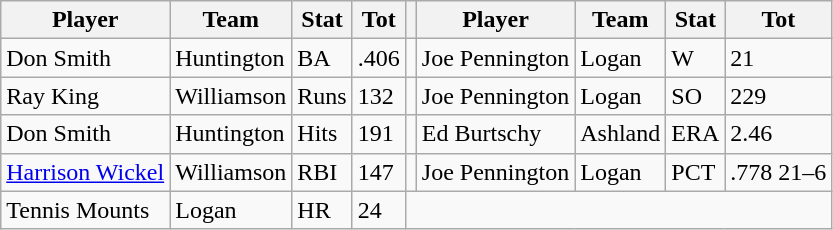<table class="wikitable">
<tr>
<th>Player</th>
<th>Team</th>
<th>Stat</th>
<th>Tot</th>
<th></th>
<th>Player</th>
<th>Team</th>
<th>Stat</th>
<th>Tot</th>
</tr>
<tr>
<td>Don Smith</td>
<td>Huntington</td>
<td>BA</td>
<td>.406</td>
<td></td>
<td>Joe Pennington</td>
<td>Logan</td>
<td>W</td>
<td>21</td>
</tr>
<tr>
<td>Ray King</td>
<td>Williamson</td>
<td>Runs</td>
<td>132</td>
<td></td>
<td>Joe Pennington</td>
<td>Logan</td>
<td>SO</td>
<td>229</td>
</tr>
<tr>
<td>Don Smith</td>
<td>Huntington</td>
<td>Hits</td>
<td>191</td>
<td></td>
<td>Ed Burtschy</td>
<td>Ashland</td>
<td>ERA</td>
<td>2.46</td>
</tr>
<tr>
<td><a href='#'>Harrison Wickel</a></td>
<td>Williamson</td>
<td>RBI</td>
<td>147</td>
<td></td>
<td>Joe Pennington</td>
<td>Logan</td>
<td>PCT</td>
<td>.778 21–6</td>
</tr>
<tr>
<td>Tennis Mounts</td>
<td>Logan</td>
<td>HR</td>
<td>24</td>
</tr>
</table>
